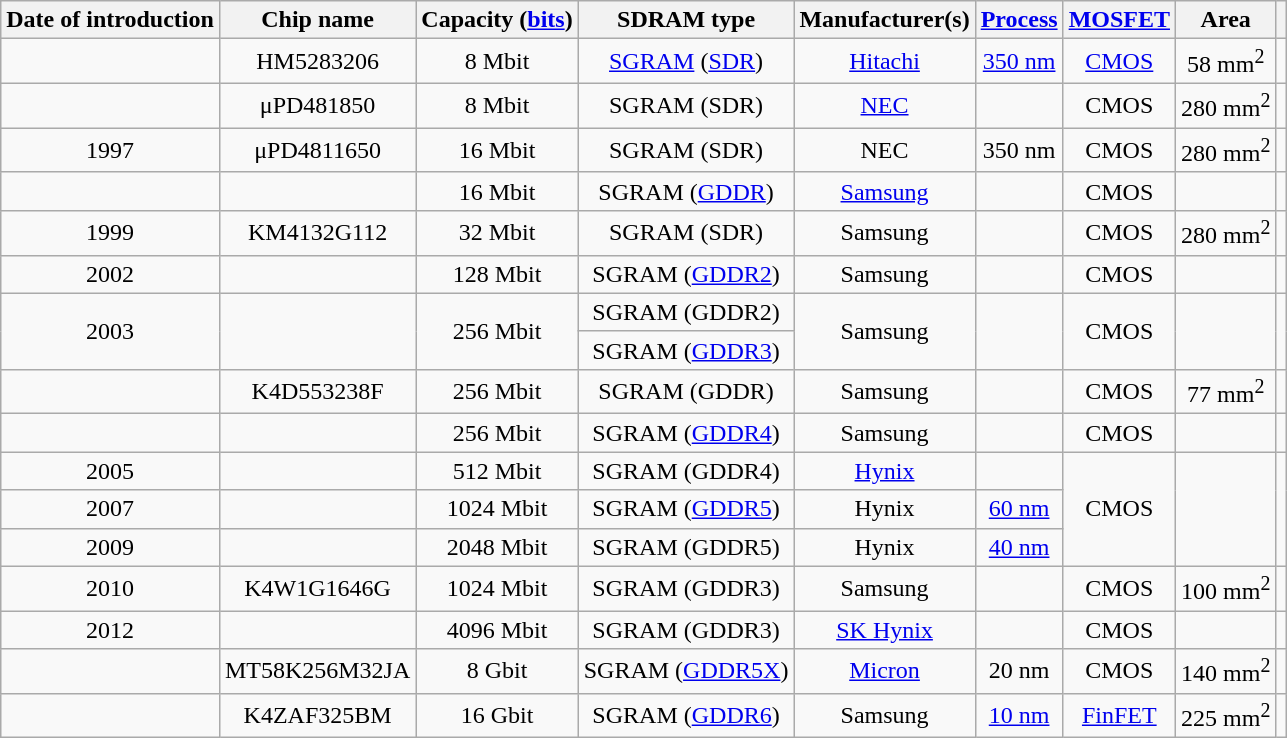<table class="wikitable sortable" style="text-align:center">
<tr>
<th>Date of introduction</th>
<th>Chip name</th>
<th>Capacity (<a href='#'>bits</a>)</th>
<th>SDRAM type</th>
<th>Manufacturer(s)</th>
<th data-sort-type="number"><a href='#'>Process</a></th>
<th><a href='#'>MOSFET</a></th>
<th data-sort-type="number">Area</th>
<th></th>
</tr>
<tr>
<td></td>
<td>HM5283206</td>
<td>8 Mbit</td>
<td><a href='#'>SGRAM</a> (<a href='#'>SDR</a>)</td>
<td><a href='#'>Hitachi</a></td>
<td><a href='#'>350 nm</a></td>
<td><a href='#'>CMOS</a></td>
<td>58 mm<sup>2</sup></td>
<td></td>
</tr>
<tr>
<td></td>
<td>μPD481850</td>
<td>8 Mbit</td>
<td>SGRAM (SDR)</td>
<td><a href='#'>NEC</a></td>
<td></td>
<td>CMOS</td>
<td>280 mm<sup>2</sup></td>
<td></td>
</tr>
<tr>
<td>1997</td>
<td>μPD4811650</td>
<td>16 Mbit</td>
<td>SGRAM (SDR)</td>
<td>NEC</td>
<td>350 nm</td>
<td>CMOS</td>
<td>280 mm<sup>2</sup></td>
<td></td>
</tr>
<tr>
<td></td>
<td></td>
<td>16 Mbit</td>
<td>SGRAM (<a href='#'>GDDR</a>)</td>
<td><a href='#'>Samsung</a></td>
<td></td>
<td>CMOS</td>
<td></td>
<td></td>
</tr>
<tr>
<td>1999</td>
<td>KM4132G112</td>
<td>32 Mbit</td>
<td>SGRAM (SDR)</td>
<td>Samsung</td>
<td></td>
<td>CMOS</td>
<td>280 mm<sup>2</sup></td>
<td></td>
</tr>
<tr>
<td>2002</td>
<td></td>
<td>128 Mbit</td>
<td>SGRAM (<a href='#'>GDDR2</a>)</td>
<td>Samsung</td>
<td></td>
<td>CMOS</td>
<td></td>
<td></td>
</tr>
<tr>
<td rowspan="2">2003</td>
<td rowspan="2"></td>
<td rowspan="2">256 Mbit</td>
<td>SGRAM (GDDR2)</td>
<td rowspan="2">Samsung</td>
<td rowspan="2"></td>
<td rowspan="2">CMOS</td>
<td rowspan="2"></td>
<td rowspan="2"></td>
</tr>
<tr>
<td>SGRAM (<a href='#'>GDDR3</a>)</td>
</tr>
<tr>
<td></td>
<td>K4D553238F</td>
<td>256 Mbit</td>
<td>SGRAM (GDDR)</td>
<td>Samsung</td>
<td></td>
<td>CMOS</td>
<td>77 mm<sup>2</sup></td>
<td></td>
</tr>
<tr>
<td></td>
<td></td>
<td>256 Mbit</td>
<td>SGRAM (<a href='#'>GDDR4</a>)</td>
<td>Samsung</td>
<td></td>
<td>CMOS</td>
<td></td>
<td></td>
</tr>
<tr>
<td>2005</td>
<td></td>
<td>512 Mbit</td>
<td>SGRAM (GDDR4)</td>
<td><a href='#'>Hynix</a></td>
<td></td>
<td rowspan="3">CMOS</td>
<td rowspan="3"></td>
<td rowspan="3"></td>
</tr>
<tr>
<td>2007</td>
<td></td>
<td>1024 Mbit</td>
<td>SGRAM (<a href='#'>GDDR5</a>)</td>
<td>Hynix</td>
<td><a href='#'>60 nm</a></td>
</tr>
<tr>
<td>2009</td>
<td></td>
<td>2048 Mbit</td>
<td>SGRAM (GDDR5)</td>
<td>Hynix</td>
<td><a href='#'>40 nm</a></td>
</tr>
<tr>
<td>2010</td>
<td>K4W1G1646G</td>
<td>1024 Mbit</td>
<td>SGRAM (GDDR3)</td>
<td>Samsung</td>
<td></td>
<td>CMOS</td>
<td>100 mm<sup>2</sup></td>
<td></td>
</tr>
<tr>
<td>2012</td>
<td></td>
<td>4096 Mbit</td>
<td>SGRAM (GDDR3)</td>
<td><a href='#'>SK Hynix</a></td>
<td></td>
<td>CMOS</td>
<td></td>
<td></td>
</tr>
<tr>
<td></td>
<td>MT58K256M32JA</td>
<td>8 Gbit</td>
<td>SGRAM (<a href='#'>GDDR5X</a>)</td>
<td><a href='#'>Micron</a></td>
<td>20 nm</td>
<td>CMOS</td>
<td>140 mm<sup>2</sup></td>
<td></td>
</tr>
<tr>
<td></td>
<td>K4ZAF325BM</td>
<td>16 Gbit</td>
<td>SGRAM (<a href='#'>GDDR6</a>)</td>
<td>Samsung</td>
<td><a href='#'>10 nm</a></td>
<td><a href='#'>FinFET</a></td>
<td>225 mm<sup>2</sup></td>
<td></td>
</tr>
</table>
